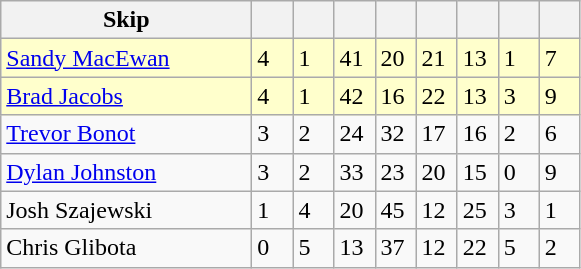<table class=wikitable>
<tr>
<th width=160>Skip</th>
<th width=20></th>
<th width=20></th>
<th width=20></th>
<th width=20></th>
<th width=20></th>
<th width=20></th>
<th width=20></th>
<th width=20></th>
</tr>
<tr bgcolor=#ffffcc>
<td><a href='#'>Sandy MacEwan</a></td>
<td>4</td>
<td>1</td>
<td>41</td>
<td>20</td>
<td>21</td>
<td>13</td>
<td>1</td>
<td>7</td>
</tr>
<tr bgcolor=#ffffcc>
<td><a href='#'>Brad Jacobs</a></td>
<td>4</td>
<td>1</td>
<td>42</td>
<td>16</td>
<td>22</td>
<td>13</td>
<td>3</td>
<td>9</td>
</tr>
<tr>
<td><a href='#'>Trevor Bonot</a></td>
<td>3</td>
<td>2</td>
<td>24</td>
<td>32</td>
<td>17</td>
<td>16</td>
<td>2</td>
<td>6</td>
</tr>
<tr>
<td><a href='#'>Dylan Johnston</a></td>
<td>3</td>
<td>2</td>
<td>33</td>
<td>23</td>
<td>20</td>
<td>15</td>
<td>0</td>
<td>9</td>
</tr>
<tr>
<td>Josh Szajewski</td>
<td>1</td>
<td>4</td>
<td>20</td>
<td>45</td>
<td>12</td>
<td>25</td>
<td>3</td>
<td>1</td>
</tr>
<tr>
<td>Chris Glibota</td>
<td>0</td>
<td>5</td>
<td>13</td>
<td>37</td>
<td>12</td>
<td>22</td>
<td>5</td>
<td>2</td>
</tr>
</table>
